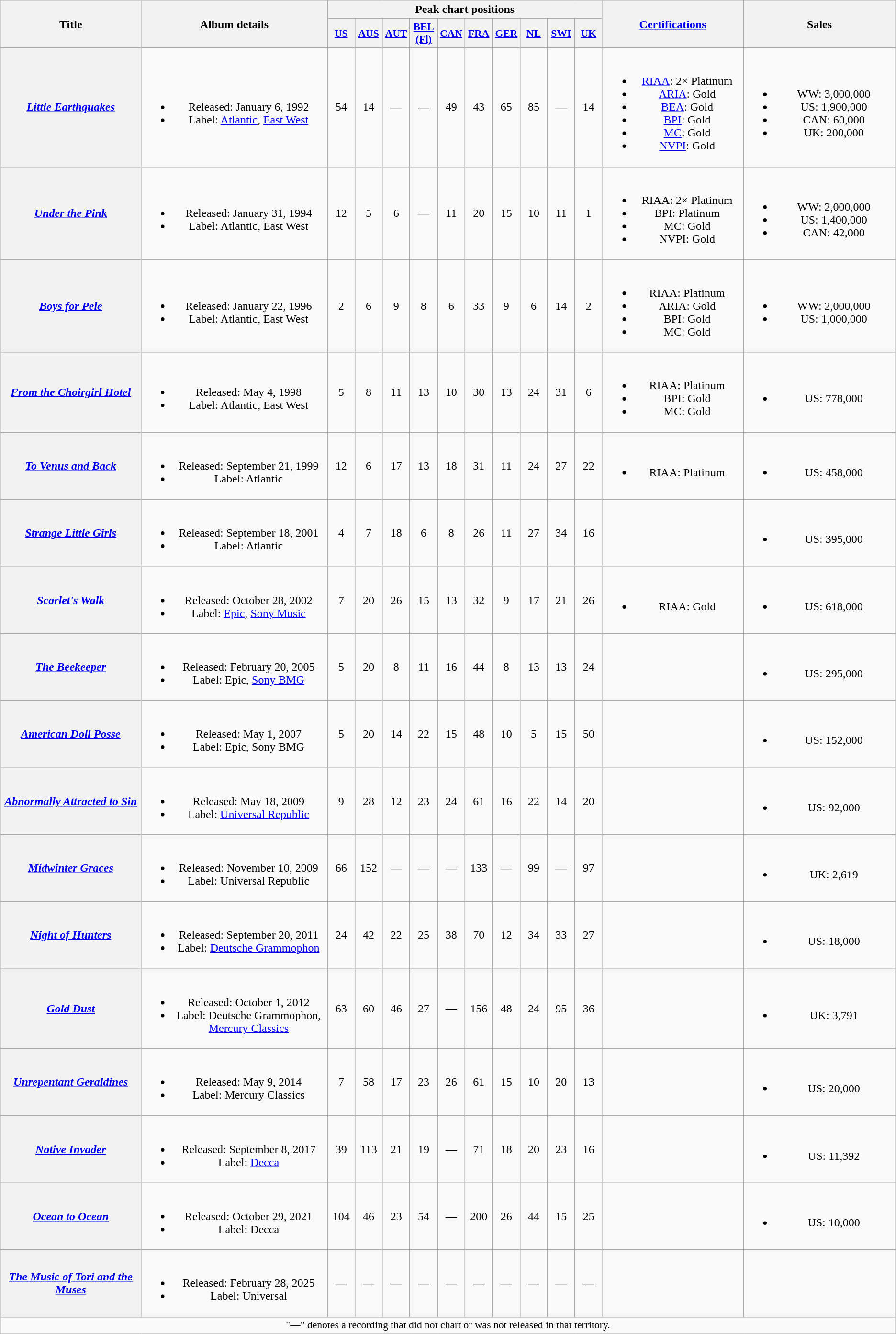<table class="wikitable plainrowheaders" style="text-align:center;">
<tr>
<th scope="col" rowspan="2" style="width:12em;">Title</th>
<th scope="col" rowspan="2" style="width:16em;">Album details</th>
<th scope="col" colspan="10">Peak chart positions</th>
<th scope="col" rowspan="2" style="width:12em;"><a href='#'>Certifications</a></th>
<th scope="col" rowspan="2" style="width:13em;">Sales</th>
</tr>
<tr>
<th scope="col" style="width:2.2em;font-size:90%;"><a href='#'>US</a><br></th>
<th scope="col" style="width:2.2em;font-size:90%;"><a href='#'>AUS</a><br></th>
<th scope="col" style="width:2.2em;font-size:90%;"><a href='#'>AUT</a><br></th>
<th scope="col" style="width:2.2em;font-size:90%;"><a href='#'>BEL (Fl)</a><br></th>
<th scope="col" style="width:2.2em;font-size:90%;"><a href='#'>CAN</a><br></th>
<th scope="col" style="width:2.2em;font-size:90%;"><a href='#'>FRA</a><br></th>
<th scope="col" style="width:2.2em;font-size:90%;"><a href='#'>GER</a><br></th>
<th scope="col" style="width:2.2em;font-size:90%;"><a href='#'>NL</a><br></th>
<th scope="col" style="width:2.2em;font-size:90%;"><a href='#'>SWI</a><br></th>
<th scope="col" style="width:2.2em;font-size:90%;"><a href='#'>UK</a><br></th>
</tr>
<tr>
<th scope="row"><em><a href='#'>Little Earthquakes</a></em></th>
<td><br><ul><li>Released: January 6, 1992</li><li>Label: <a href='#'>Atlantic</a>, <a href='#'>East West</a></li></ul></td>
<td>54</td>
<td>14</td>
<td>—</td>
<td>—</td>
<td>49</td>
<td>43</td>
<td>65</td>
<td>85</td>
<td>—</td>
<td>14</td>
<td><br><ul><li><a href='#'>RIAA</a>: 2× Platinum</li><li><a href='#'>ARIA</a>: Gold</li><li><a href='#'>BEA</a>: Gold</li><li><a href='#'>BPI</a>: Gold</li><li><a href='#'>MC</a>: Gold</li><li><a href='#'>NVPI</a>: Gold</li></ul></td>
<td><br><ul><li>WW: 3,000,000</li><li>US: 1,900,000</li><li>CAN: 60,000</li><li>UK: 200,000</li></ul></td>
</tr>
<tr>
<th scope="row"><em><a href='#'>Under the Pink</a></em></th>
<td><br><ul><li>Released: January 31, 1994</li><li>Label: Atlantic, East West</li></ul></td>
<td>12</td>
<td>5</td>
<td>6</td>
<td>—</td>
<td>11</td>
<td>20</td>
<td>15</td>
<td>10</td>
<td>11</td>
<td>1</td>
<td><br><ul><li>RIAA: 2× Platinum</li><li>BPI: Platinum</li><li>MC: Gold</li><li>NVPI: Gold</li></ul></td>
<td><br><ul><li>WW: 2,000,000</li><li>US: 1,400,000</li><li>CAN: 42,000</li></ul></td>
</tr>
<tr>
<th scope="row"><em><a href='#'>Boys for Pele</a></em></th>
<td><br><ul><li>Released: January 22, 1996</li><li>Label: Atlantic, East West</li></ul></td>
<td>2</td>
<td>6</td>
<td>9</td>
<td>8</td>
<td>6</td>
<td>33</td>
<td>9</td>
<td>6</td>
<td>14</td>
<td>2</td>
<td><br><ul><li>RIAA: Platinum</li><li>ARIA: Gold</li><li>BPI: Gold</li><li>MC: Gold</li></ul></td>
<td><br><ul><li>WW: 2,000,000</li><li>US: 1,000,000</li></ul></td>
</tr>
<tr>
<th scope="row"><em><a href='#'>From the Choirgirl Hotel</a></em></th>
<td><br><ul><li>Released: May 4, 1998</li><li>Label: Atlantic, East West</li></ul></td>
<td>5</td>
<td>8</td>
<td>11</td>
<td>13</td>
<td>10</td>
<td>30</td>
<td>13</td>
<td>24</td>
<td>31</td>
<td>6</td>
<td><br><ul><li>RIAA: Platinum</li><li>BPI: Gold</li><li>MC: Gold</li></ul></td>
<td><br><ul><li>US: 778,000</li></ul></td>
</tr>
<tr>
<th scope="row"><em><a href='#'>To Venus and Back</a></em></th>
<td><br><ul><li>Released: September 21, 1999</li><li>Label: Atlantic</li></ul></td>
<td>12</td>
<td>6</td>
<td>17</td>
<td>13</td>
<td>18</td>
<td>31</td>
<td>11</td>
<td>24</td>
<td>27</td>
<td>22</td>
<td><br><ul><li>RIAA: Platinum</li></ul></td>
<td><br><ul><li>US: 458,000</li></ul></td>
</tr>
<tr>
<th scope="row"><em><a href='#'>Strange Little Girls</a></em></th>
<td><br><ul><li>Released: September 18, 2001</li><li>Label: Atlantic</li></ul></td>
<td>4</td>
<td>7</td>
<td>18</td>
<td>6</td>
<td>8</td>
<td>26</td>
<td>11</td>
<td>27</td>
<td>34</td>
<td>16</td>
<td></td>
<td><br><ul><li>US: 395,000</li></ul></td>
</tr>
<tr>
<th scope="row"><em><a href='#'>Scarlet's Walk</a></em></th>
<td><br><ul><li>Released: October 28, 2002</li><li>Label: <a href='#'>Epic</a>, <a href='#'>Sony Music</a></li></ul></td>
<td>7</td>
<td>20</td>
<td>26</td>
<td>15</td>
<td>13</td>
<td>32</td>
<td>9</td>
<td>17</td>
<td>21</td>
<td>26</td>
<td><br><ul><li>RIAA: Gold</li></ul></td>
<td><br><ul><li>US: 618,000</li></ul></td>
</tr>
<tr>
<th scope="row"><em><a href='#'>The Beekeeper</a></em></th>
<td><br><ul><li>Released: February 20, 2005</li><li>Label: Epic, <a href='#'>Sony BMG</a></li></ul></td>
<td>5</td>
<td>20</td>
<td>8</td>
<td>11</td>
<td>16</td>
<td>44</td>
<td>8</td>
<td>13</td>
<td>13</td>
<td>24</td>
<td></td>
<td><br><ul><li>US: 295,000</li></ul></td>
</tr>
<tr>
<th scope="row"><em><a href='#'>American Doll Posse</a></em></th>
<td><br><ul><li>Released: May 1, 2007</li><li>Label: Epic, Sony BMG</li></ul></td>
<td>5</td>
<td>20</td>
<td>14</td>
<td>22</td>
<td>15</td>
<td>48</td>
<td>10</td>
<td>5</td>
<td>15</td>
<td>50</td>
<td></td>
<td><br><ul><li>US: 152,000</li></ul></td>
</tr>
<tr>
<th scope="row"><em><a href='#'>Abnormally Attracted to Sin</a></em></th>
<td><br><ul><li>Released: May 18, 2009</li><li>Label: <a href='#'>Universal Republic</a></li></ul></td>
<td>9</td>
<td>28</td>
<td>12</td>
<td>23</td>
<td>24</td>
<td>61</td>
<td>16</td>
<td>22</td>
<td>14</td>
<td>20</td>
<td></td>
<td><br><ul><li>US: 92,000</li></ul></td>
</tr>
<tr>
<th scope="row"><em><a href='#'>Midwinter Graces</a></em></th>
<td><br><ul><li>Released: November 10, 2009</li><li>Label: Universal Republic</li></ul></td>
<td>66</td>
<td>152</td>
<td>—</td>
<td>—</td>
<td>—</td>
<td>133</td>
<td>—</td>
<td>99</td>
<td>—</td>
<td>97</td>
<td></td>
<td><br><ul><li>UK: 2,619</li></ul></td>
</tr>
<tr>
<th scope="row"><em><a href='#'>Night of Hunters</a></em></th>
<td><br><ul><li>Released: September 20, 2011</li><li>Label: <a href='#'>Deutsche Grammophon</a></li></ul></td>
<td>24</td>
<td>42</td>
<td>22</td>
<td>25</td>
<td>38</td>
<td>70</td>
<td>12</td>
<td>34</td>
<td>33</td>
<td>27</td>
<td></td>
<td><br><ul><li>US: 18,000</li></ul></td>
</tr>
<tr>
<th scope="row"><em><a href='#'>Gold Dust</a></em></th>
<td><br><ul><li>Released: October 1, 2012</li><li>Label: Deutsche Grammophon, <a href='#'>Mercury Classics</a></li></ul></td>
<td>63</td>
<td>60</td>
<td>46</td>
<td>27</td>
<td>—</td>
<td>156</td>
<td>48</td>
<td>24</td>
<td>95</td>
<td>36</td>
<td></td>
<td><br><ul><li>UK: 3,791</li></ul></td>
</tr>
<tr>
<th scope="row"><em><a href='#'>Unrepentant Geraldines</a></em></th>
<td><br><ul><li>Released: May 9, 2014</li><li>Label: Mercury Classics</li></ul></td>
<td>7</td>
<td>58</td>
<td>17</td>
<td>23</td>
<td>26</td>
<td>61</td>
<td>15</td>
<td>10</td>
<td>20</td>
<td>13</td>
<td></td>
<td><br><ul><li>US: 20,000</li></ul></td>
</tr>
<tr>
<th scope="row"><em><a href='#'>Native Invader</a></em></th>
<td><br><ul><li>Released: September 8, 2017</li><li>Label: <a href='#'>Decca</a></li></ul></td>
<td>39</td>
<td>113</td>
<td>21</td>
<td>19</td>
<td>—</td>
<td>71</td>
<td>18</td>
<td>20</td>
<td>23</td>
<td>16</td>
<td></td>
<td><br><ul><li>US: 11,392</li></ul></td>
</tr>
<tr>
<th scope="row"><em><a href='#'>Ocean to Ocean</a></em></th>
<td><br><ul><li>Released: October 29, 2021</li><li>Label: Decca</li></ul></td>
<td>104</td>
<td>46</td>
<td>23</td>
<td>54</td>
<td>—</td>
<td>200</td>
<td>26</td>
<td>44</td>
<td>15</td>
<td>25</td>
<td></td>
<td><br><ul><li>US: 10,000</li></ul></td>
</tr>
<tr>
<th scope="row"><em><a href='#'>The Music of Tori and the Muses</a></em></th>
<td><br><ul><li>Released: February 28, 2025</li><li>Label: Universal</li></ul></td>
<td>—</td>
<td>—</td>
<td>—</td>
<td>—</td>
<td>—</td>
<td>—</td>
<td>—</td>
<td>—</td>
<td>—</td>
<td>—</td>
<td></td>
<td></td>
</tr>
<tr>
<td colspan="14" style="font-size:90%">"—" denotes a recording that did not chart or was not released in that territory.</td>
</tr>
</table>
